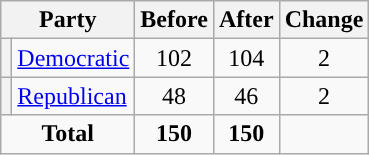<table class="wikitable" style="text-align:center;">
<tr>
<th colspan="2">Party</th>
<th>Before</th>
<th>After</th>
<th>Change</th>
</tr>
<tr>
<th style="background-color:"></th>
<td style="text-align:left;"><a href='#'>Democratic</a></td>
<td>102</td>
<td>104</td>
<td> 2</td>
</tr>
<tr>
<th style="background-color:"></th>
<td style="text-align:left;"><a href='#'>Republican</a></td>
<td>48</td>
<td>46</td>
<td> 2</td>
</tr>
<tr>
<td colspan="2"><strong>Total</strong></td>
<td><strong>150</strong></td>
<td><strong>150</strong></td>
<td></td>
</tr>
</table>
